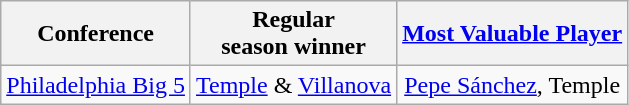<table class="wikitable" style="text-align:center;">
<tr>
<th>Conference</th>
<th>Regular <br> season winner</th>
<th><a href='#'>Most Valuable Player</a></th>
</tr>
<tr>
<td><a href='#'>Philadelphia Big 5</a></td>
<td><a href='#'>Temple</a> & <a href='#'>Villanova</a></td>
<td><a href='#'>Pepe Sánchez</a>, Temple</td>
</tr>
</table>
